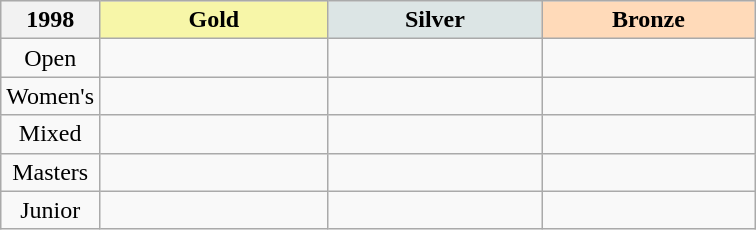<table class="wikitable sortable">
<tr bgcolor="#efefef" align="left">
<th Year>1998</th>
<th width=145 style="background-color: #F7F6A8;"> Gold</th>
<th width=135 style="background-color: #DCE5E5;"> Silver</th>
<th width=135 style="background-color: #FFDAB9;"> Bronze</th>
</tr>
<tr>
<td align="center">Open</td>
<td></td>
<td></td>
<td></td>
</tr>
<tr>
<td align="center">Women's</td>
<td></td>
<td></td>
<td></td>
</tr>
<tr>
<td align="center">Mixed</td>
<td></td>
<td></td>
<td></td>
</tr>
<tr>
<td align="center">Masters</td>
<td></td>
<td></td>
<td></td>
</tr>
<tr>
<td align="center">Junior</td>
<td></td>
<td></td>
<td></td>
</tr>
</table>
